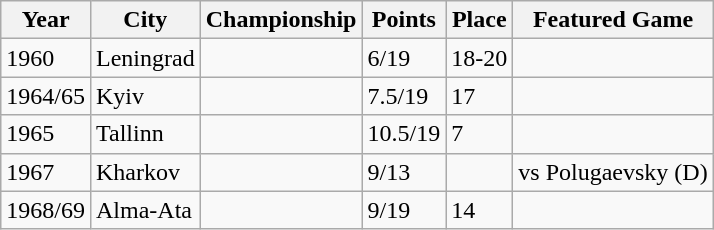<table class="wikitable">
<tr>
<th>Year</th>
<th>City</th>
<th>Championship</th>
<th>Points</th>
<th>Place</th>
<th>Featured Game</th>
</tr>
<tr>
<td>1960</td>
<td>Leningrad</td>
<td></td>
<td>6/19</td>
<td>18-20</td>
<td></td>
</tr>
<tr>
<td>1964/65</td>
<td>Kyiv</td>
<td></td>
<td>7.5/19</td>
<td>17</td>
<td></td>
</tr>
<tr>
<td>1965</td>
<td>Tallinn</td>
<td></td>
<td>10.5/19</td>
<td>7</td>
<td></td>
</tr>
<tr>
<td>1967</td>
<td>Kharkov</td>
<td></td>
<td>9/13</td>
<td></td>
<td>vs Polugaevsky (D)</td>
</tr>
<tr>
<td>1968/69</td>
<td>Alma-Ata</td>
<td></td>
<td>9/19</td>
<td>14</td>
<td></td>
</tr>
</table>
